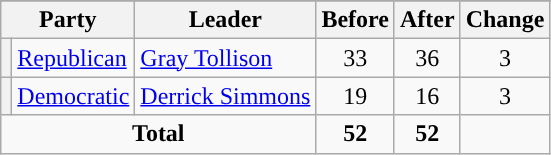<table class="wikitable" style="text-align:center;">
<tr>
</tr>
<tr>
<th colspan=2>Party</th>
<th>Leader</th>
<th>Before</th>
<th>After</th>
<th>Change</th>
</tr>
<tr>
<th style="background-color:"></th>
<td style="text-align:left;"><a href='#'>Republican</a></td>
<td style="text-align:left;"><a href='#'>Gray Tollison</a></td>
<td>33</td>
<td>36</td>
<td> 3</td>
</tr>
<tr>
<th style="background-color:"></th>
<td style="text-align:left;"><a href='#'>Democratic</a></td>
<td style="text-align:left;"><a href='#'>Derrick Simmons</a></td>
<td>19</td>
<td>16</td>
<td> 3</td>
</tr>
<tr>
<td colspan=3><strong>Total</strong></td>
<td><strong>52</strong></td>
<td><strong>52</strong></td>
</tr>
</table>
